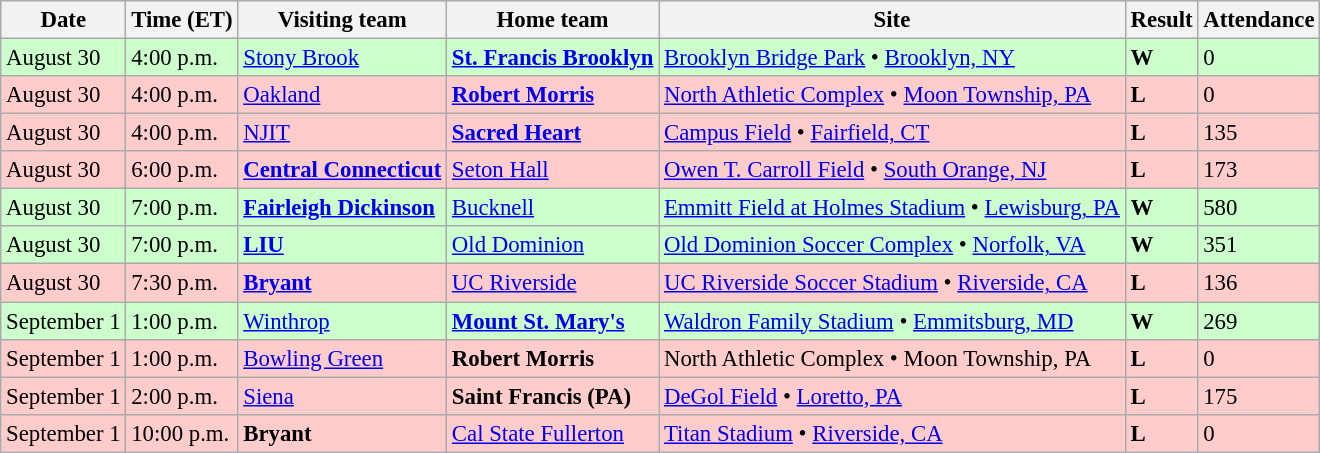<table class="wikitable" style="font-size:95%;">
<tr>
<th>Date</th>
<th>Time (ET)</th>
<th>Visiting team</th>
<th>Home team</th>
<th>Site</th>
<th>Result</th>
<th>Attendance</th>
</tr>
<tr style="background:#cfc;">
<td>August 30</td>
<td>4:00 p.m.</td>
<td><a href='#'>Stony Brook</a></td>
<td><strong><a href='#'>St. Francis Brooklyn</a></strong></td>
<td><a href='#'>Brooklyn Bridge Park</a> • <a href='#'>Brooklyn, NY</a></td>
<td><strong>W</strong> </td>
<td>0</td>
</tr>
<tr style="background:#fcc;">
<td>August 30</td>
<td>4:00 p.m.</td>
<td><a href='#'>Oakland</a></td>
<td><strong><a href='#'>Robert Morris</a></strong></td>
<td><a href='#'>North Athletic Complex</a> • <a href='#'>Moon Township, PA</a></td>
<td><strong>L</strong> </td>
<td>0</td>
</tr>
<tr style="background:#fcc;">
<td>August 30</td>
<td>4:00 p.m.</td>
<td><a href='#'>NJIT</a></td>
<td><strong><a href='#'>Sacred Heart</a></strong></td>
<td><a href='#'>Campus Field</a> • <a href='#'>Fairfield, CT</a></td>
<td><strong>L</strong>  </td>
<td>135</td>
</tr>
<tr style="background:#fcc;">
<td>August 30</td>
<td>6:00 p.m.</td>
<td><strong><a href='#'>Central Connecticut</a></strong></td>
<td><a href='#'>Seton Hall</a></td>
<td><a href='#'>Owen T. Carroll Field</a> • <a href='#'>South Orange, NJ</a></td>
<td><strong>L</strong> </td>
<td>173</td>
</tr>
<tr style="background:#cfc;">
<td>August 30</td>
<td>7:00 p.m.</td>
<td><strong><a href='#'>Fairleigh Dickinson</a></strong></td>
<td><a href='#'>Bucknell</a></td>
<td><a href='#'>Emmitt Field at Holmes Stadium</a> • <a href='#'>Lewisburg, PA</a></td>
<td><strong>W</strong> </td>
<td>580</td>
</tr>
<tr style="background:#cfc;">
<td>August 30</td>
<td>7:00 p.m.</td>
<td><strong><a href='#'>LIU</a></strong></td>
<td><a href='#'>Old Dominion</a></td>
<td><a href='#'>Old Dominion Soccer Complex</a> • <a href='#'>Norfolk, VA</a></td>
<td><strong>W</strong> </td>
<td>351</td>
</tr>
<tr style="background:#fcc;">
<td>August 30</td>
<td>7:30 p.m.</td>
<td><strong><a href='#'>Bryant</a></strong></td>
<td><a href='#'>UC Riverside</a></td>
<td><a href='#'>UC Riverside Soccer Stadium</a> • <a href='#'>Riverside, CA</a></td>
<td><strong>L</strong> </td>
<td>136</td>
</tr>
<tr style="background:#cfc;">
<td>September 1</td>
<td>1:00 p.m.</td>
<td><a href='#'>Winthrop</a></td>
<td><strong><a href='#'>Mount St. Mary's</a></strong></td>
<td><a href='#'>Waldron Family Stadium</a> • <a href='#'>Emmitsburg, MD</a></td>
<td><strong>W</strong>  </td>
<td>269</td>
</tr>
<tr style="background:#fcc;">
<td>September 1</td>
<td>1:00 p.m.</td>
<td><a href='#'>Bowling Green</a></td>
<td><strong>Robert Morris</strong></td>
<td>North Athletic Complex • Moon Township, PA</td>
<td><strong>L</strong> </td>
<td>0</td>
</tr>
<tr style="background:#fcc;">
<td>September 1</td>
<td>2:00 p.m.</td>
<td><a href='#'>Siena</a></td>
<td><strong>Saint Francis (PA)</strong></td>
<td><a href='#'>DeGol Field</a> • <a href='#'>Loretto, PA</a></td>
<td><strong>L</strong> </td>
<td>175</td>
</tr>
<tr style="background:#fcc;">
<td>September 1</td>
<td>10:00 p.m.</td>
<td><strong>Bryant</strong></td>
<td><a href='#'>Cal State Fullerton</a></td>
<td><a href='#'>Titan Stadium</a> • <a href='#'>Riverside, CA</a></td>
<td><strong>L</strong> </td>
<td>0</td>
</tr>
</table>
